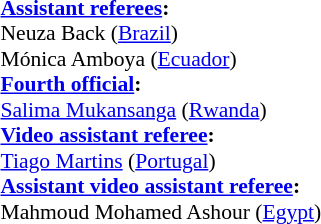<table width=50% style="font-size:90%">
<tr>
<td><br><strong><a href='#'>Assistant referees</a>:</strong>
<br>Neuza Back (<a href='#'>Brazil</a>)
<br>Mónica Amboya (<a href='#'>Ecuador</a>)
<br><strong><a href='#'>Fourth official</a>:</strong>
<br><a href='#'>Salima Mukansanga</a> (<a href='#'>Rwanda</a>)
<br><strong><a href='#'>Video assistant referee</a>:</strong>
<br><a href='#'>Tiago Martins</a> (<a href='#'>Portugal</a>)
<br><strong><a href='#'>Assistant video assistant referee</a>:</strong>
<br>Mahmoud Mohamed Ashour (<a href='#'>Egypt</a>)</td>
</tr>
</table>
